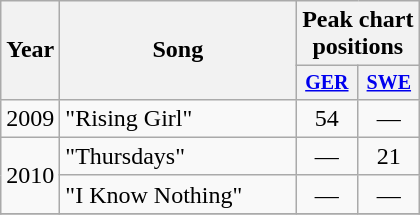<table class="wikitable">
<tr>
<th rowspan="2">Year</th>
<th width="150" rowspan="2">Song</th>
<th colspan="25">Peak chart positions</th>
</tr>
<tr style=font-size:smaller>
<th width="35"><a href='#'>GER</a><br></th>
<th width="35"><a href='#'>SWE</a><br></th>
</tr>
<tr>
<td rowspan=1>2009</td>
<td>"Rising Girl"</td>
<td align="center" >54</td>
<td align="center" >—</td>
</tr>
<tr>
<td rowspan=2>2010</td>
<td>"Thursdays"</td>
<td align="center" >—</td>
<td align="center" >21</td>
</tr>
<tr>
<td>"I Know Nothing"</td>
<td align="center" >—</td>
<td align="center" >—</td>
</tr>
<tr>
</tr>
</table>
